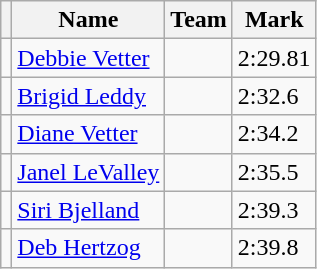<table class=wikitable>
<tr>
<th></th>
<th>Name</th>
<th>Team</th>
<th>Mark</th>
</tr>
<tr>
<td></td>
<td><a href='#'>Debbie Vetter</a></td>
<td></td>
<td>2:29.81</td>
</tr>
<tr>
<td></td>
<td><a href='#'>Brigid Leddy</a></td>
<td></td>
<td>2:32.6</td>
</tr>
<tr>
<td></td>
<td><a href='#'>Diane Vetter</a></td>
<td></td>
<td>2:34.2</td>
</tr>
<tr>
<td></td>
<td><a href='#'>Janel LeValley</a></td>
<td></td>
<td>2:35.5</td>
</tr>
<tr>
<td></td>
<td><a href='#'>Siri Bjelland</a></td>
<td></td>
<td>2:39.3</td>
</tr>
<tr>
<td></td>
<td><a href='#'>Deb Hertzog</a></td>
<td></td>
<td>2:39.8</td>
</tr>
</table>
